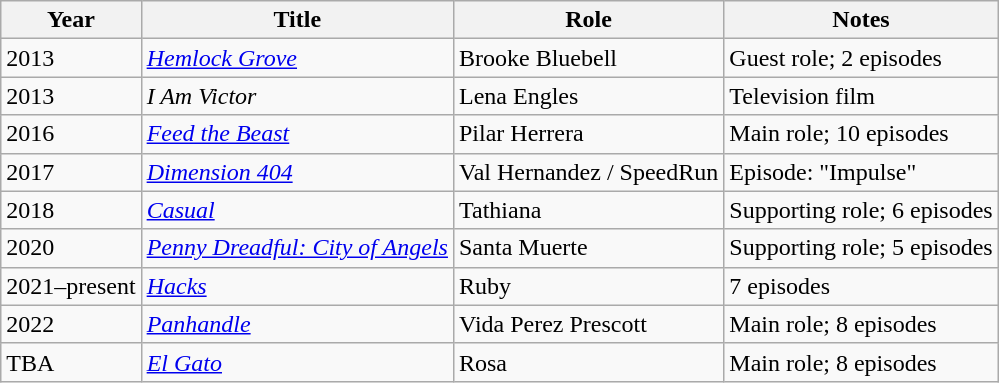<table class="wikitable plainrowheaders sortable">
<tr>
<th scope="col">Year</th>
<th scope="col">Title</th>
<th scope="col">Role</th>
<th scope="col" class="unsortable">Notes</th>
</tr>
<tr>
<td>2013</td>
<td><em><a href='#'>Hemlock Grove</a></em></td>
<td>Brooke Bluebell</td>
<td>Guest role; 2 episodes</td>
</tr>
<tr>
<td>2013</td>
<td><em>I Am Victor</em></td>
<td>Lena Engles</td>
<td>Television film</td>
</tr>
<tr>
<td>2016</td>
<td><em><a href='#'>Feed the Beast</a></em></td>
<td>Pilar Herrera</td>
<td>Main role; 10 episodes</td>
</tr>
<tr>
<td>2017</td>
<td><em><a href='#'>Dimension 404</a></em></td>
<td>Val Hernandez / SpeedRun</td>
<td>Episode: "Impulse"</td>
</tr>
<tr>
<td>2018</td>
<td><em><a href='#'>Casual</a></em></td>
<td>Tathiana</td>
<td>Supporting role; 6 episodes</td>
</tr>
<tr>
<td>2020</td>
<td><em><a href='#'>Penny Dreadful: City of Angels</a></em></td>
<td>Santa Muerte</td>
<td>Supporting role; 5 episodes</td>
</tr>
<tr>
<td>2021–present</td>
<td><em><a href='#'>Hacks</a></em></td>
<td>Ruby</td>
<td>7 episodes</td>
</tr>
<tr>
<td>2022</td>
<td><em><a href='#'>Panhandle</a></em></td>
<td>Vida Perez Prescott</td>
<td>Main role; 8 episodes</td>
</tr>
<tr>
<td>TBA</td>
<td><em><a href='#'>El Gato</a></em></td>
<td>Rosa</td>
<td>Main role; 8 episodes</td>
</tr>
</table>
